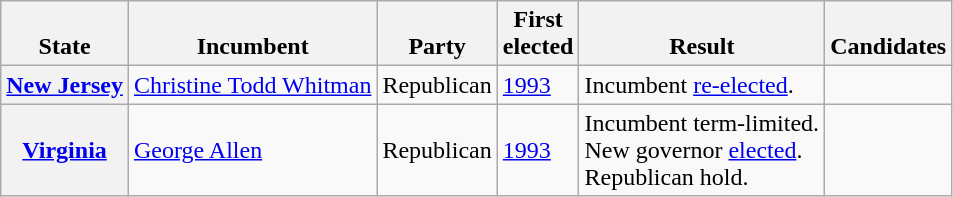<table class="wikitable sortable">
<tr valign=bottom>
<th>State</th>
<th>Incumbent</th>
<th>Party</th>
<th>First<br>elected</th>
<th>Result</th>
<th>Candidates</th>
</tr>
<tr>
<th><a href='#'>New Jersey</a></th>
<td><a href='#'>Christine Todd Whitman</a></td>
<td>Republican</td>
<td><a href='#'>1993</a></td>
<td>Incumbent <a href='#'>re-elected</a>.</td>
<td nowrap></td>
</tr>
<tr>
<th><a href='#'>Virginia</a></th>
<td><a href='#'>George Allen</a></td>
<td>Republican</td>
<td><a href='#'>1993</a></td>
<td>Incumbent term-limited.<br>New governor <a href='#'>elected</a>.<br>Republican hold.</td>
<td nowrap></td>
</tr>
</table>
